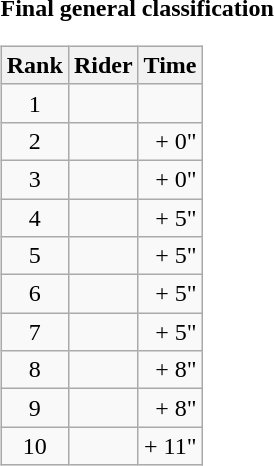<table>
<tr>
<td><strong>Final general classification</strong><br><table class="wikitable">
<tr>
<th scope="col">Rank</th>
<th scope="col">Rider</th>
<th scope="col">Time</th>
</tr>
<tr>
<td style="text-align:center;">1</td>
<td></td>
<td style="text-align:right;"></td>
</tr>
<tr>
<td style="text-align:center;">2</td>
<td></td>
<td style="text-align:right;">+ 0"</td>
</tr>
<tr>
<td style="text-align:center;">3</td>
<td></td>
<td style="text-align:right;">+ 0"</td>
</tr>
<tr>
<td style="text-align:center;">4</td>
<td></td>
<td style="text-align:right;">+ 5"</td>
</tr>
<tr>
<td style="text-align:center;">5</td>
<td></td>
<td style="text-align:right;">+ 5"</td>
</tr>
<tr>
<td style="text-align:center;">6</td>
<td></td>
<td style="text-align:right;">+ 5"</td>
</tr>
<tr>
<td style="text-align:center;">7</td>
<td></td>
<td style="text-align:right;">+ 5"</td>
</tr>
<tr>
<td style="text-align:center;">8</td>
<td></td>
<td style="text-align:right;">+ 8"</td>
</tr>
<tr>
<td style="text-align:center;">9</td>
<td></td>
<td style="text-align:right;">+ 8"</td>
</tr>
<tr>
<td style="text-align:center;">10</td>
<td></td>
<td style="text-align:right;">+ 11"</td>
</tr>
</table>
</td>
</tr>
</table>
